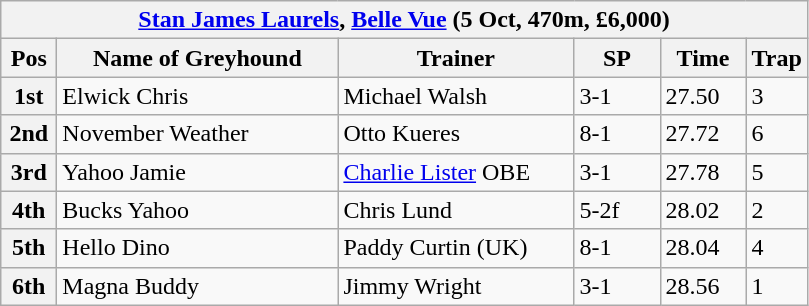<table class="wikitable">
<tr>
<th colspan="6"><a href='#'>Stan James Laurels</a>, <a href='#'>Belle Vue</a> (5 Oct, 470m, £6,000)</th>
</tr>
<tr>
<th width=30>Pos</th>
<th width=180>Name of Greyhound</th>
<th width=150>Trainer</th>
<th width=50>SP</th>
<th width=50>Time</th>
<th width=30>Trap</th>
</tr>
<tr>
<th>1st</th>
<td>Elwick Chris</td>
<td>Michael Walsh</td>
<td>3-1</td>
<td>27.50</td>
<td>3</td>
</tr>
<tr>
<th>2nd</th>
<td>November Weather</td>
<td>Otto Kueres</td>
<td>8-1</td>
<td>27.72</td>
<td>6</td>
</tr>
<tr>
<th>3rd</th>
<td>Yahoo Jamie</td>
<td><a href='#'>Charlie Lister</a> OBE</td>
<td>3-1</td>
<td>27.78</td>
<td>5</td>
</tr>
<tr>
<th>4th</th>
<td>Bucks Yahoo</td>
<td>Chris Lund</td>
<td>5-2f</td>
<td>28.02</td>
<td>2</td>
</tr>
<tr>
<th>5th</th>
<td>Hello Dino</td>
<td>Paddy Curtin (UK)</td>
<td>8-1</td>
<td>28.04</td>
<td>4</td>
</tr>
<tr>
<th>6th</th>
<td>Magna Buddy</td>
<td>Jimmy Wright</td>
<td>3-1</td>
<td>28.56</td>
<td>1</td>
</tr>
</table>
